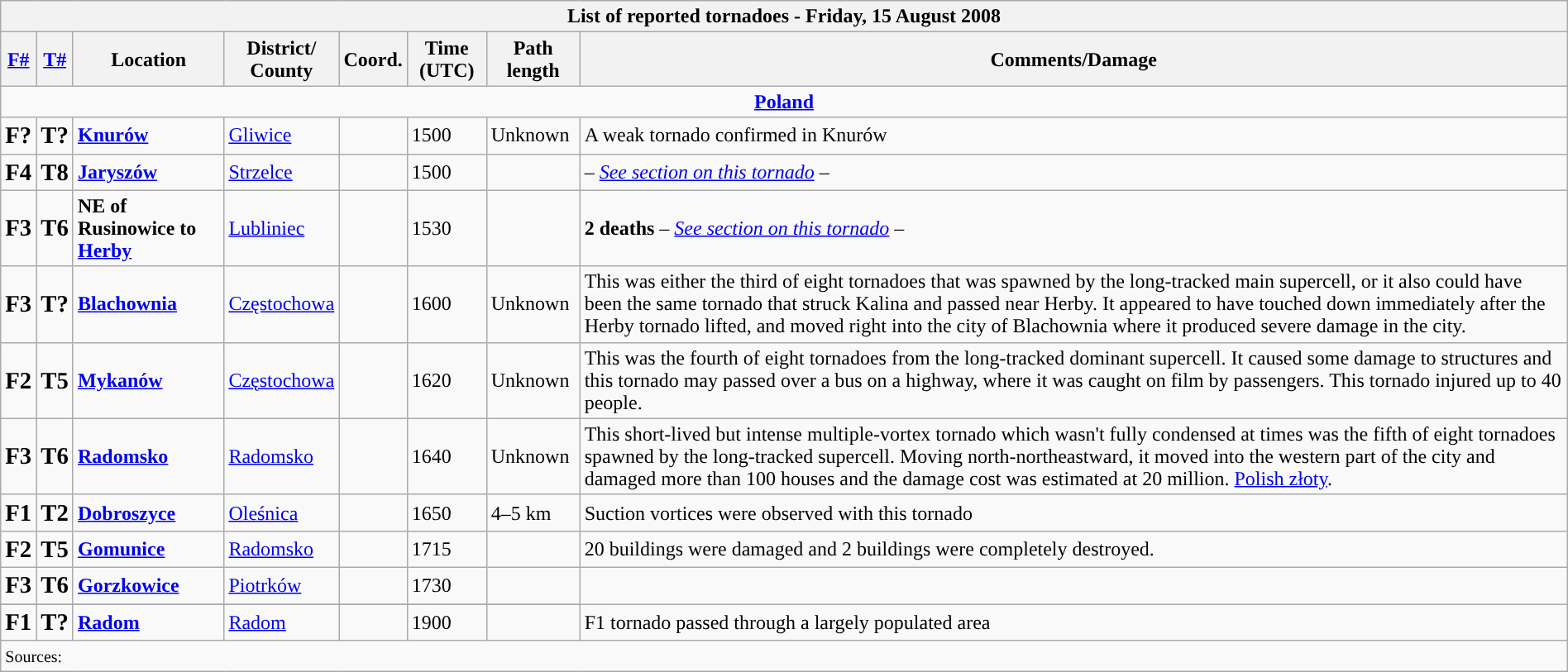<table class="wikitable collapsible" width="100%">
<tr>
<th colspan="8">List of reported tornadoes - Friday, 15 August 2008</th>
</tr>
<tr>
<th><a href='#'>F#</a></th>
<th><a href='#'>T#</a></th>
<th>Location</th>
<th>District/<br>County</th>
<th>Coord.</th>
<th>Time (UTC)</th>
<th>Path length</th>
<th>Comments/Damage</th>
</tr>
<tr>
<td colspan="8" align=center><strong><a href='#'>Poland</a></strong></td>
</tr>
<tr>
<td><big><strong>F?</strong></big></td>
<td><big><strong>T?</strong></big></td>
<td><strong><a href='#'>Knurów</a></strong></td>
<td><a href='#'>Gliwice</a></td>
<td></td>
<td>1500</td>
<td>Unknown</td>
<td>A weak tornado confirmed in Knurów</td>
</tr>
<tr>
<td><big><strong>F4</strong></big></td>
<td><big><strong>T8</strong></big></td>
<td><strong><a href='#'>Jaryszów</a></strong></td>
<td><a href='#'>Strzelce</a></td>
<td></td>
<td>1500</td>
<td></td>
<td>– <em><a href='#'>See section on this tornado</a></em> –</td>
</tr>
<tr>
<td><big><strong>F3</strong></big></td>
<td><big><strong>T6</strong></big></td>
<td><strong>NE of Rusinowice to <a href='#'>Herby</a></strong></td>
<td><a href='#'>Lubliniec</a></td>
<td></td>
<td>1530</td>
<td></td>
<td><strong>2 deaths</strong>  – <em><a href='#'>See section on this tornado</a></em> –</td>
</tr>
<tr>
<td><big><strong>F3</strong></big></td>
<td><big><strong>T?</strong></big></td>
<td><strong><a href='#'>Blachownia</a></strong></td>
<td><a href='#'>Częstochowa</a></td>
<td></td>
<td>1600</td>
<td>Unknown</td>
<td>This was either the third of eight tornadoes that was spawned by the long-tracked main supercell, or it also could have been the same tornado that struck Kalina and passed near Herby. It appeared to have touched down immediately after the Herby tornado lifted, and moved right into the city of Blachownia where it produced severe damage in the city.</td>
</tr>
<tr>
<td><big><strong>F2</strong></big></td>
<td><big><strong>T5</strong></big></td>
<td><strong><a href='#'>Mykanów</a></strong></td>
<td><a href='#'>Częstochowa</a></td>
<td></td>
<td>1620</td>
<td>Unknown</td>
<td>This was the fourth of eight tornadoes from the long-tracked dominant supercell. It caused some damage to structures and this tornado may passed over a bus on a highway, where it was caught on film by passengers. This tornado injured up to 40 people.</td>
</tr>
<tr>
<td><big><strong>F3</strong></big></td>
<td><big><strong>T6</strong></big></td>
<td><strong><a href='#'>Radomsko</a></strong></td>
<td><a href='#'>Radomsko</a></td>
<td></td>
<td>1640</td>
<td>Unknown</td>
<td>This short-lived but intense multiple-vortex tornado which wasn't fully condensed at times was the fifth of eight tornadoes spawned by the long-tracked supercell. Moving north-northeastward, it moved into the western part of the city and damaged more than 100 houses and the damage cost was estimated at 20 million. <a href='#'>Polish złoty</a>.</td>
</tr>
<tr>
<td><big><strong>F1</strong></big></td>
<td><big><strong>T2</strong></big></td>
<td><strong><a href='#'>Dobroszyce</a></strong></td>
<td><a href='#'>Oleśnica</a></td>
<td></td>
<td>1650</td>
<td>4–5 km</td>
<td>Suction vortices were observed with this tornado</td>
</tr>
<tr>
<td><big><strong>F2</strong></big></td>
<td><big><strong>T5</strong></big></td>
<td><strong><a href='#'>Gomunice</a></strong></td>
<td><a href='#'>Radomsko</a></td>
<td></td>
<td>1715</td>
<td></td>
<td>20 buildings were damaged and 2 buildings were completely destroyed.</td>
</tr>
<tr>
<td><big><strong>F3</strong></big></td>
<td><big><strong>T6</strong></big></td>
<td><strong><a href='#'>Gorzkowice</a></strong></td>
<td><a href='#'>Piotrków</a></td>
<td></td>
<td>1730</td>
<td></td>
</tr>
<tr A trailer from a truck was carried dozens of miles away.>
</tr>
<tr>
<td><big><strong>F1</strong></big></td>
<td><big><strong>T?</strong></big></td>
<td><strong><a href='#'>Radom</a></strong></td>
<td><a href='#'>Radom</a></td>
<td></td>
<td>1900</td>
<td></td>
<td>F1 tornado passed through a largely populated area</td>
</tr>
<tr>
<td colspan="8"><small>Sources:  </small></td>
</tr>
</table>
